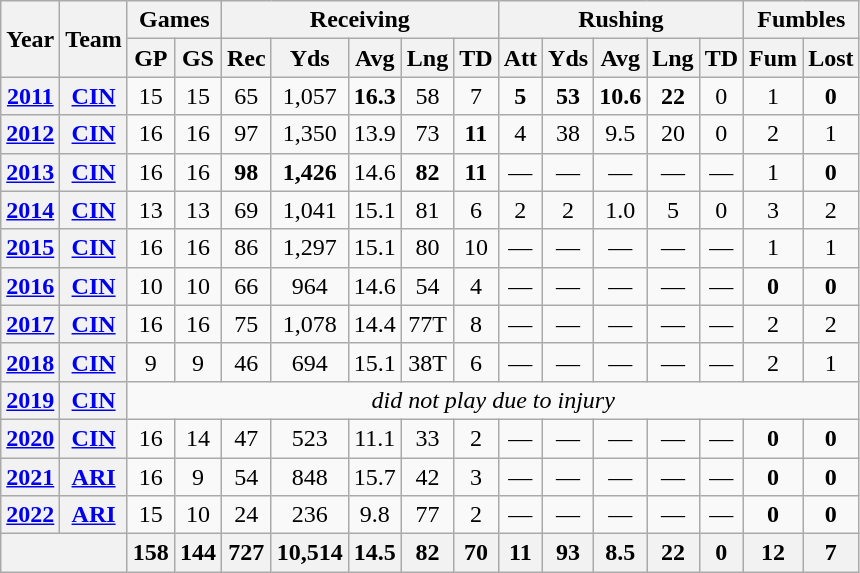<table class=wikitable style="text-align:center;">
<tr>
<th rowspan="2">Year</th>
<th rowspan="2">Team</th>
<th colspan="2">Games</th>
<th colspan="5">Receiving</th>
<th colspan="5">Rushing</th>
<th colspan="2">Fumbles</th>
</tr>
<tr>
<th>GP</th>
<th>GS</th>
<th>Rec</th>
<th>Yds</th>
<th>Avg</th>
<th>Lng</th>
<th>TD</th>
<th>Att</th>
<th>Yds</th>
<th>Avg</th>
<th>Lng</th>
<th>TD</th>
<th>Fum</th>
<th>Lost</th>
</tr>
<tr>
<th><a href='#'>2011</a></th>
<th><a href='#'>CIN</a></th>
<td>15</td>
<td>15</td>
<td>65</td>
<td>1,057</td>
<td><strong>16.3</strong></td>
<td>58</td>
<td>7</td>
<td><strong>5</strong></td>
<td><strong>53</strong></td>
<td><strong>10.6</strong></td>
<td><strong>22</strong></td>
<td>0</td>
<td>1</td>
<td><strong>0</strong></td>
</tr>
<tr>
<th><a href='#'>2012</a></th>
<th><a href='#'>CIN</a></th>
<td>16</td>
<td>16</td>
<td>97</td>
<td>1,350</td>
<td>13.9</td>
<td>73</td>
<td><strong>11</strong></td>
<td>4</td>
<td>38</td>
<td>9.5</td>
<td>20</td>
<td>0</td>
<td>2</td>
<td>1</td>
</tr>
<tr>
<th><a href='#'>2013</a></th>
<th><a href='#'>CIN</a></th>
<td>16</td>
<td>16</td>
<td><strong>98</strong></td>
<td><strong>1,426</strong></td>
<td>14.6</td>
<td><strong>82</strong></td>
<td><strong>11</strong></td>
<td>—</td>
<td>—</td>
<td>—</td>
<td>—</td>
<td>—</td>
<td>1</td>
<td><strong>0</strong></td>
</tr>
<tr>
<th><a href='#'>2014</a></th>
<th><a href='#'>CIN</a></th>
<td>13</td>
<td>13</td>
<td>69</td>
<td>1,041</td>
<td>15.1</td>
<td>81</td>
<td>6</td>
<td>2</td>
<td>2</td>
<td>1.0</td>
<td>5</td>
<td>0</td>
<td>3</td>
<td>2</td>
</tr>
<tr>
<th><a href='#'>2015</a></th>
<th><a href='#'>CIN</a></th>
<td>16</td>
<td>16</td>
<td>86</td>
<td>1,297</td>
<td>15.1</td>
<td>80</td>
<td>10</td>
<td>—</td>
<td>—</td>
<td>—</td>
<td>—</td>
<td>—</td>
<td>1</td>
<td>1</td>
</tr>
<tr>
<th><a href='#'>2016</a></th>
<th><a href='#'>CIN</a></th>
<td>10</td>
<td>10</td>
<td>66</td>
<td>964</td>
<td>14.6</td>
<td>54</td>
<td>4</td>
<td>—</td>
<td>—</td>
<td>—</td>
<td>—</td>
<td>—</td>
<td><strong>0</strong></td>
<td><strong>0</strong></td>
</tr>
<tr>
<th><a href='#'>2017</a></th>
<th><a href='#'>CIN</a></th>
<td>16</td>
<td>16</td>
<td>75</td>
<td>1,078</td>
<td>14.4</td>
<td>77T</td>
<td>8</td>
<td>—</td>
<td>—</td>
<td>—</td>
<td>—</td>
<td>—</td>
<td>2</td>
<td>2</td>
</tr>
<tr>
<th><a href='#'>2018</a></th>
<th><a href='#'>CIN</a></th>
<td>9</td>
<td>9</td>
<td>46</td>
<td>694</td>
<td>15.1</td>
<td>38T</td>
<td>6</td>
<td>—</td>
<td>—</td>
<td>—</td>
<td>—</td>
<td>—</td>
<td>2</td>
<td>1</td>
</tr>
<tr>
<th><a href='#'>2019</a></th>
<th><a href='#'>CIN</a></th>
<td colspan="14"><em>did not play due to injury</em></td>
</tr>
<tr>
<th><a href='#'>2020</a></th>
<th><a href='#'>CIN</a></th>
<td>16</td>
<td>14</td>
<td>47</td>
<td>523</td>
<td>11.1</td>
<td>33</td>
<td>2</td>
<td>—</td>
<td>—</td>
<td>—</td>
<td>—</td>
<td>—</td>
<td><strong>0</strong></td>
<td><strong>0</strong></td>
</tr>
<tr>
<th><a href='#'>2021</a></th>
<th><a href='#'>ARI</a></th>
<td>16</td>
<td>9</td>
<td>54</td>
<td>848</td>
<td>15.7</td>
<td>42</td>
<td>3</td>
<td>—</td>
<td>—</td>
<td>—</td>
<td>—</td>
<td>—</td>
<td><strong>0</strong></td>
<td><strong>0</strong></td>
</tr>
<tr>
<th><a href='#'>2022</a></th>
<th><a href='#'>ARI</a></th>
<td>15</td>
<td>10</td>
<td>24</td>
<td>236</td>
<td>9.8</td>
<td>77</td>
<td>2</td>
<td>—</td>
<td>—</td>
<td>—</td>
<td>—</td>
<td>—</td>
<td><strong>0</strong></td>
<td><strong>0</strong></td>
</tr>
<tr>
<th colspan="2"></th>
<th>158</th>
<th>144</th>
<th>727</th>
<th>10,514</th>
<th>14.5</th>
<th>82</th>
<th>70</th>
<th>11</th>
<th>93</th>
<th>8.5</th>
<th>22</th>
<th>0</th>
<th>12</th>
<th>7</th>
</tr>
</table>
